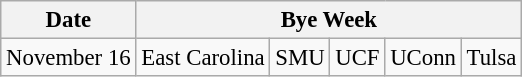<table class="wikitable" style="font-size:95%;">
<tr>
<th>Date</th>
<th colspan="5">Bye Week</th>
</tr>
<tr>
<td>November 16</td>
<td>East Carolina</td>
<td>SMU</td>
<td>UCF</td>
<td>UConn</td>
<td>Tulsa</td>
</tr>
</table>
